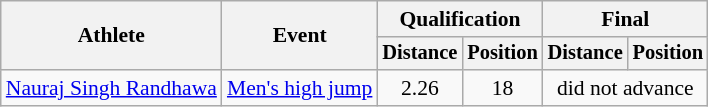<table class=wikitable style="font-size:90%">
<tr>
<th rowspan="2">Athlete</th>
<th rowspan="2">Event</th>
<th colspan="2">Qualification</th>
<th colspan="2">Final</th>
</tr>
<tr style="font-size:95%">
<th>Distance</th>
<th>Position</th>
<th>Distance</th>
<th>Position</th>
</tr>
<tr align=center>
<td align=left><a href='#'>Nauraj Singh Randhawa</a></td>
<td align=left><a href='#'>Men's high jump</a></td>
<td>2.26</td>
<td>18</td>
<td colspan=2>did not advance</td>
</tr>
</table>
